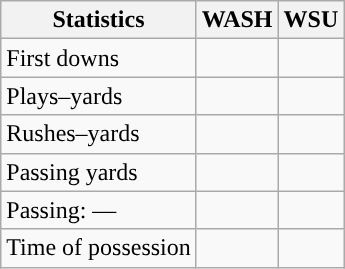<table class="wikitable" style="float:left">
<tr>
<th>Statistics</th>
<th>WASH</th>
<th>WSU</th>
</tr>
<tr>
<td>First downs</td>
<td></td>
<td></td>
</tr>
<tr>
<td>Plays–yards</td>
<td></td>
<td></td>
</tr>
<tr>
<td>Rushes–yards</td>
<td></td>
<td></td>
</tr>
<tr>
<td>Passing yards</td>
<td></td>
<td></td>
</tr>
<tr>
<td>Passing: ––</td>
<td></td>
<td></td>
</tr>
<tr>
<td>Time of possession</td>
<td></td>
<td></td>
</tr>
</table>
